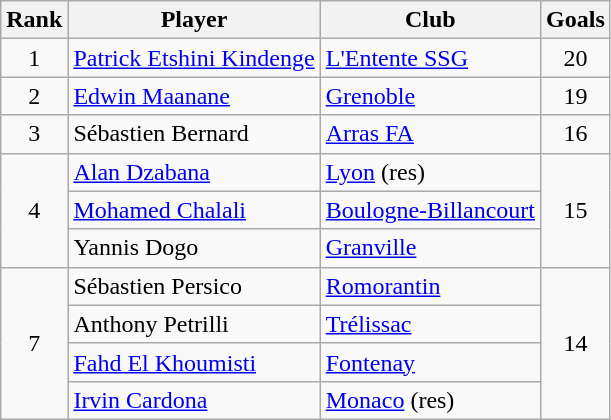<table class="wikitable" style="text-align:center">
<tr>
<th>Rank</th>
<th>Player</th>
<th>Club</th>
<th>Goals</th>
</tr>
<tr>
<td>1</td>
<td align="left"><a href='#'>Patrick Etshini Kindenge</a></td>
<td align="left"><a href='#'>L'Entente SSG</a></td>
<td>20</td>
</tr>
<tr>
<td>2</td>
<td align="left"><a href='#'>Edwin Maanane</a></td>
<td align="left"><a href='#'>Grenoble</a></td>
<td>19</td>
</tr>
<tr>
<td>3</td>
<td align="left">Sébastien Bernard</td>
<td align="left"><a href='#'>Arras FA</a></td>
<td>16</td>
</tr>
<tr>
<td rowspan="3">4</td>
<td align="left"><a href='#'>Alan Dzabana</a></td>
<td align="left"><a href='#'>Lyon</a> (res)</td>
<td rowspan="3">15</td>
</tr>
<tr>
<td align="left"><a href='#'>Mohamed Chalali</a></td>
<td align="left"><a href='#'>Boulogne-Billancourt</a></td>
</tr>
<tr>
<td align="left">Yannis Dogo</td>
<td align="left"><a href='#'>Granville</a></td>
</tr>
<tr>
<td rowspan="4">7</td>
<td align="left">Sébastien Persico</td>
<td align="left"><a href='#'>Romorantin</a></td>
<td rowspan="4">14</td>
</tr>
<tr>
<td align="left">Anthony Petrilli</td>
<td align="left"><a href='#'>Trélissac</a></td>
</tr>
<tr>
<td align="left"><a href='#'>Fahd El Khoumisti</a></td>
<td align="left"><a href='#'>Fontenay</a></td>
</tr>
<tr>
<td align="left"><a href='#'>Irvin Cardona</a></td>
<td align="left"><a href='#'>Monaco</a> (res)</td>
</tr>
</table>
